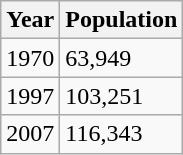<table class="wikitable">
<tr>
<th>Year</th>
<th>Population</th>
</tr>
<tr>
<td>1970</td>
<td>63,949</td>
</tr>
<tr>
<td>1997</td>
<td>103,251</td>
</tr>
<tr>
<td>2007</td>
<td>116,343</td>
</tr>
</table>
